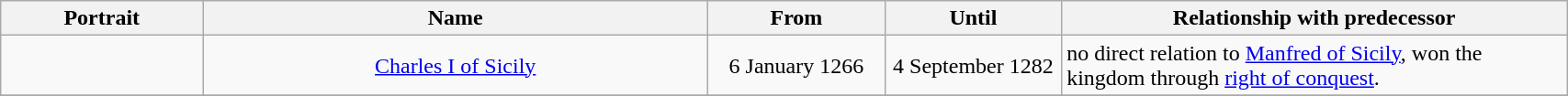<table width=90% class="wikitable">
<tr>
<th width=8%>Portrait</th>
<th width=20%>Name</th>
<th width=7%>From</th>
<th width=7%>Until</th>
<th width=20%>Relationship with predecessor</th>
</tr>
<tr>
<td align="center"></td>
<td align="center"><a href='#'>Charles I of Sicily</a></td>
<td align="center">6 January 1266</td>
<td align="center">4 September 1282</td>
<td>no direct relation to <a href='#'>Manfred of Sicily</a>, won the kingdom through <a href='#'>right of conquest</a>.</td>
</tr>
<tr>
</tr>
</table>
